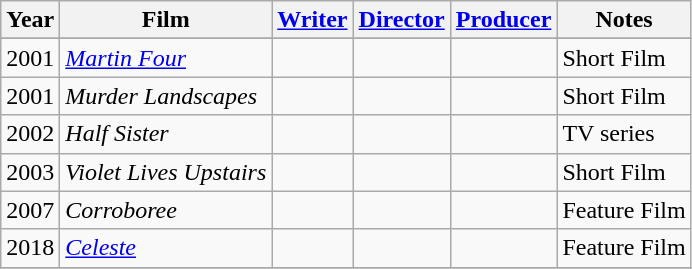<table class="wikitable sortable">
<tr>
<th>Year</th>
<th>Film</th>
<th><a href='#'>Writer</a></th>
<th><a href='#'>Director</a></th>
<th><a href='#'>Producer</a></th>
<th>Notes</th>
</tr>
<tr>
</tr>
<tr>
<td>2001</td>
<td><em><a href='#'>Martin Four</a></em></td>
<td style="text-align:center;"></td>
<td style="text-align:center;"></td>
<td style="text-align:center;"></td>
<td>Short Film</td>
</tr>
<tr>
<td>2001</td>
<td><em>Murder Landscapes</em></td>
<td style="text-align:center;"></td>
<td style="text-align:center;"></td>
<td style="text-align:center;"></td>
<td>Short Film</td>
</tr>
<tr>
<td>2002</td>
<td><em>Half Sister</em></td>
<td style="text-align:center;"></td>
<td style="text-align:center;"></td>
<td style="text-align:center;"></td>
<td>TV series</td>
</tr>
<tr>
<td>2003</td>
<td><em>Violet Lives Upstairs</em></td>
<td style="text-align:center;"></td>
<td style="text-align:center;"></td>
<td style="text-align:center;"></td>
<td>Short Film</td>
</tr>
<tr>
<td>2007</td>
<td><em>Corroboree</em></td>
<td style="text-align:center;"></td>
<td style="text-align:center;"></td>
<td style="text-align:center;"></td>
<td>Feature Film</td>
</tr>
<tr>
<td>2018</td>
<td><em><a href='#'>Celeste</a></em></td>
<td style="text-align:center;"></td>
<td style="text-align:center;"></td>
<td style="text-align:center;"></td>
<td>Feature Film</td>
</tr>
<tr>
</tr>
<tr>
</tr>
</table>
